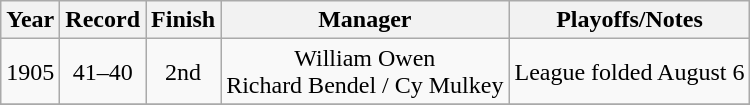<table class="wikitable" style="text-align:center">
<tr>
<th>Year</th>
<th>Record</th>
<th>Finish</th>
<th>Manager</th>
<th>Playoffs/Notes</th>
</tr>
<tr>
<td>1905</td>
<td>41–40</td>
<td>2nd</td>
<td>William Owen <br>Richard Bendel / Cy Mulkey</td>
<td>League folded August 6</td>
</tr>
<tr>
</tr>
</table>
